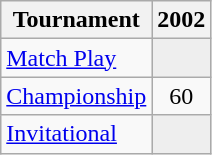<table class="wikitable" style="text-align:center;">
<tr>
<th>Tournament</th>
<th>2002</th>
</tr>
<tr>
<td align="left"><a href='#'>Match Play</a></td>
<td style="background:#eeeeee;"></td>
</tr>
<tr>
<td align="left"><a href='#'>Championship</a></td>
<td>60</td>
</tr>
<tr>
<td align="left"><a href='#'>Invitational</a></td>
<td style="background:#eeeeee;"></td>
</tr>
</table>
